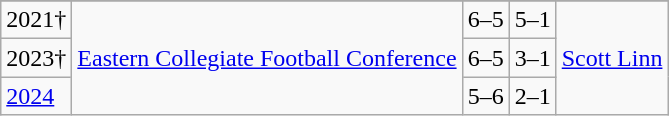<table class="wikitable">
<tr>
</tr>
<tr>
<td>2021†</td>
<td rowspan=3><a href='#'>Eastern Collegiate Football Conference</a></td>
<td>6–5</td>
<td>5–1</td>
<td rowspan=3><a href='#'>Scott Linn</a></td>
</tr>
<tr>
<td>2023†</td>
<td>6–5</td>
<td>3–1</td>
</tr>
<tr>
<td><a href='#'>2024</a></td>
<td>5–6</td>
<td>2–1</td>
</tr>
</table>
